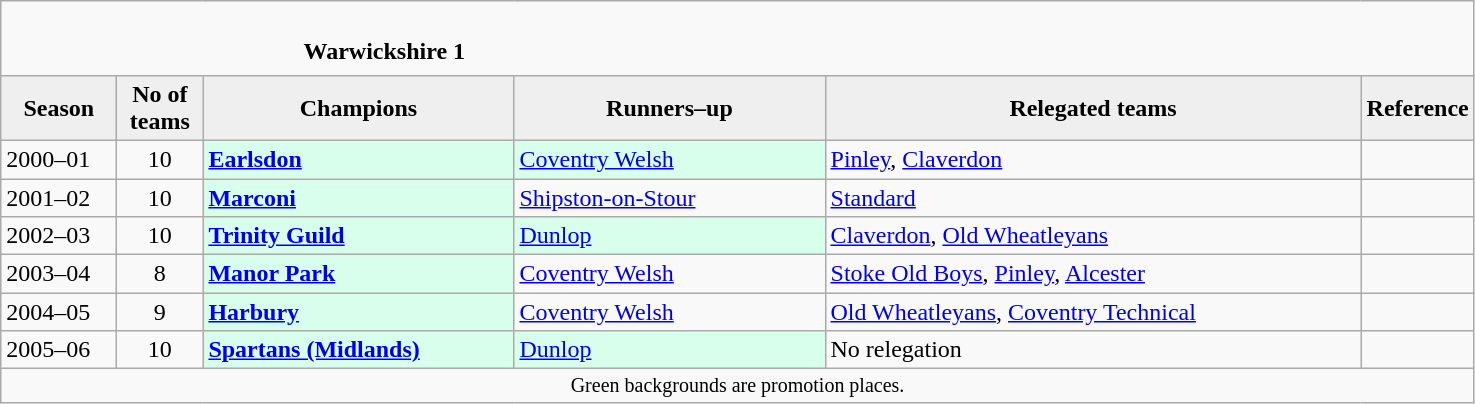<table class="wikitable" style="text-align: left;">
<tr>
<td colspan="11" cellpadding="0" cellspacing="0"><br><table border="0" style="width:100%;" cellpadding="0" cellspacing="0">
<tr>
<td style="width:20%; border:0;"></td>
<td style="border:0;"><strong>Warwickshire 1</strong></td>
<td style="width:20%; border:0;"></td>
</tr>
</table>
</td>
</tr>
<tr>
<th style="background:#efefef; width:70px;">Season</th>
<th style="background:#efefef; width:50px;">No of teams</th>
<th style="background:#efefef; width:200px;">Champions</th>
<th style="background:#efefef; width:200px;">Runners–up</th>
<th style="background:#efefef; width:350px;">Relegated teams</th>
<th style="background:#efefef; width:50px;">Reference</th>
</tr>
<tr align=left>
<td>2000–01</td>
<td style="text-align: center;">10</td>
<td style="background:#d8ffeb;"><strong><a href='#'>Earlsdon</a></strong></td>
<td style="background:#d8ffeb;"><a href='#'>Coventry Welsh</a></td>
<td><a href='#'>Pinley</a>, <a href='#'>Claverdon</a></td>
<td></td>
</tr>
<tr>
<td>2001–02</td>
<td style="text-align: center;">10</td>
<td style="background:#d8ffeb;"><strong><a href='#'>Marconi</a></strong></td>
<td><a href='#'>Shipston-on-Stour</a></td>
<td><a href='#'>Standard</a></td>
<td></td>
</tr>
<tr>
<td>2002–03</td>
<td style="text-align: center;">10</td>
<td style="background:#d8ffeb;"><strong><a href='#'>Trinity Guild</a></strong></td>
<td style="background:#d8ffeb;"><a href='#'>Dunlop</a></td>
<td><a href='#'>Claverdon</a>, <a href='#'>Old Wheatleyans</a></td>
<td></td>
</tr>
<tr>
<td>2003–04</td>
<td style="text-align: center;">8</td>
<td style="background:#d8ffeb;"><strong><a href='#'>Manor Park</a></strong></td>
<td><a href='#'>Coventry Welsh</a></td>
<td><a href='#'>Stoke Old Boys</a>, <a href='#'>Pinley</a>, <a href='#'>Alcester</a></td>
<td></td>
</tr>
<tr>
<td>2004–05</td>
<td style="text-align: center;">9</td>
<td style="background:#d8ffeb;"><strong><a href='#'>Harbury</a></strong></td>
<td><a href='#'>Coventry Welsh</a></td>
<td><a href='#'>Old Wheatleyans</a>, <a href='#'>Coventry Technical</a></td>
<td></td>
</tr>
<tr>
<td>2005–06</td>
<td style="text-align: center;">10</td>
<td style="background:#d8ffeb;"><strong><a href='#'>Spartans (Midlands)</a></strong></td>
<td style="background:#d8ffeb;"><a href='#'>Dunlop</a></td>
<td>No relegation</td>
<td></td>
</tr>
<tr>
<td colspan="15"  style="border:0; font-size:smaller; text-align:center;">Green backgrounds are promotion places.</td>
</tr>
</table>
